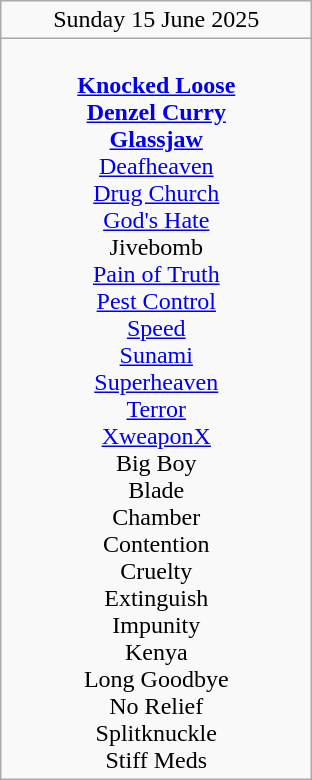<table class="wikitable">
<tr>
<td colspan="4" style="text-align:center;">Sunday 15 June 2025</td>
</tr>
<tr>
<td style="text-align:center; vertical-align:top; width:200px;"><br><strong><a href='#'>Knocked Loose</a></strong><br>
<strong><a href='#'>Denzel Curry</a></strong> <br>
<strong><a href='#'>Glassjaw</a></strong> <br>
<a href='#'>Deafheaven</a><br>
<a href='#'>Drug Church</a><br>
<a href='#'>God's Hate</a><br>
Jivebomb <br>
<a href='#'>Pain of Truth</a><br>
<a href='#'>Pest Control</a> <br>
<a href='#'>Speed</a><br>
<a href='#'>Sunami</a> <br>
<a href='#'>Superheaven</a><br>
<a href='#'>Terror</a> <br>
<a href='#'>XweaponX</a> <br>
Big Boy <br>
Blade <br>
Chamber <br>
Contention <br>
Cruelty <br>
Extinguish <br>
Impunity<br>
Kenya <br>
Long Goodbye<br>
No Relief <br>
Splitknuckle<br>
Stiff Meds <br></td>
</tr>
</table>
